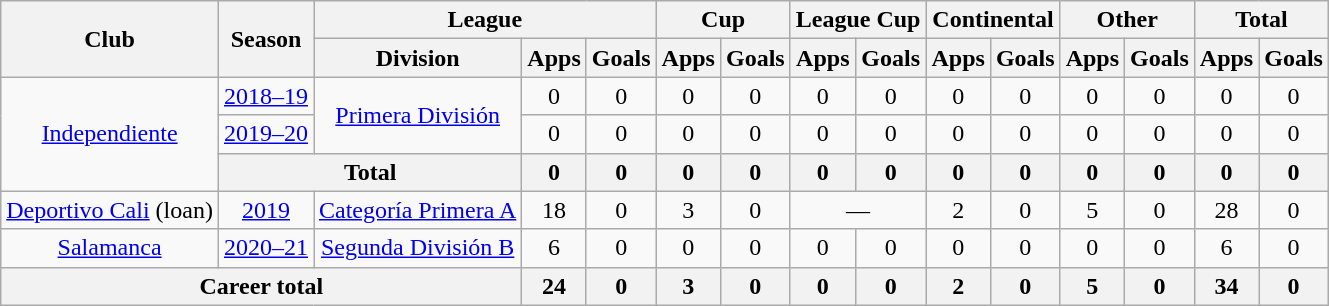<table class="wikitable" style="text-align:center">
<tr>
<th rowspan="2">Club</th>
<th rowspan="2">Season</th>
<th colspan="3">League</th>
<th colspan="2">Cup</th>
<th colspan="2">League Cup</th>
<th colspan="2">Continental</th>
<th colspan="2">Other</th>
<th colspan="2">Total</th>
</tr>
<tr>
<th>Division</th>
<th>Apps</th>
<th>Goals</th>
<th>Apps</th>
<th>Goals</th>
<th>Apps</th>
<th>Goals</th>
<th>Apps</th>
<th>Goals</th>
<th>Apps</th>
<th>Goals</th>
<th>Apps</th>
<th>Goals</th>
</tr>
<tr>
<td rowspan="3"><a href='#'>Independiente</a></td>
<td><a href='#'>2018–19</a></td>
<td rowspan="2"><a href='#'>Primera División</a></td>
<td>0</td>
<td>0</td>
<td>0</td>
<td>0</td>
<td>0</td>
<td>0</td>
<td>0</td>
<td>0</td>
<td>0</td>
<td>0</td>
<td>0</td>
<td>0</td>
</tr>
<tr>
<td><a href='#'>2019–20</a></td>
<td>0</td>
<td>0</td>
<td>0</td>
<td>0</td>
<td>0</td>
<td>0</td>
<td>0</td>
<td>0</td>
<td>0</td>
<td>0</td>
<td>0</td>
<td>0</td>
</tr>
<tr>
<th colspan="2">Total</th>
<th>0</th>
<th>0</th>
<th>0</th>
<th>0</th>
<th>0</th>
<th>0</th>
<th>0</th>
<th>0</th>
<th>0</th>
<th>0</th>
<th>0</th>
<th>0</th>
</tr>
<tr>
<td rowspan="1"><a href='#'>Deportivo Cali</a> (loan)</td>
<td><a href='#'>2019</a></td>
<td rowspan="1"><a href='#'>Categoría Primera A</a></td>
<td>18</td>
<td>0</td>
<td>3</td>
<td>0</td>
<td colspan="2">—</td>
<td>2</td>
<td>0</td>
<td>5</td>
<td>0</td>
<td>28</td>
<td>0</td>
</tr>
<tr>
<td rowspan="1"><a href='#'>Salamanca</a></td>
<td><a href='#'>2020–21</a></td>
<td rowspan="1"><a href='#'>Segunda División B</a></td>
<td>6</td>
<td>0</td>
<td>0</td>
<td>0</td>
<td>0</td>
<td>0</td>
<td>0</td>
<td>0</td>
<td>0</td>
<td>0</td>
<td>6</td>
<td>0</td>
</tr>
<tr>
<th colspan="3">Career total</th>
<th>24</th>
<th>0</th>
<th>3</th>
<th>0</th>
<th>0</th>
<th>0</th>
<th>2</th>
<th>0</th>
<th>5</th>
<th>0</th>
<th>34</th>
<th>0</th>
</tr>
</table>
